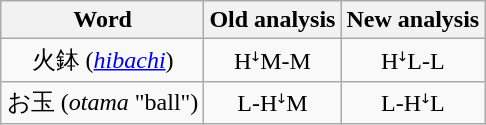<table class="wikitable" style="text-align:center; margin:1em auto 1em auto">
<tr>
<th>Word</th>
<th>Old analysis</th>
<th>New analysis</th>
</tr>
<tr>
<td>火鉢 (<em><a href='#'>hibachi</a></em>)</td>
<td>HꜜM-M</td>
<td>HꜜL-L</td>
</tr>
<tr>
<td>お玉 (<em>otama</em> "ball")</td>
<td>L-HꜜM</td>
<td>L-HꜜL</td>
</tr>
</table>
